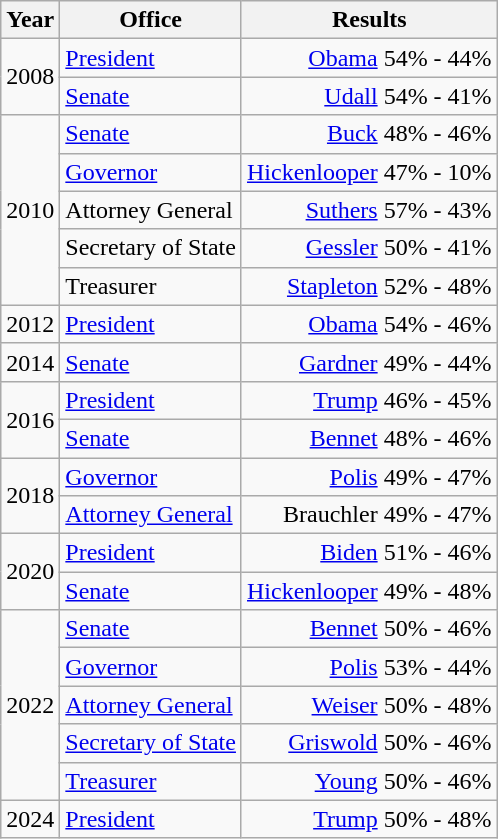<table class=wikitable>
<tr>
<th>Year</th>
<th>Office</th>
<th>Results</th>
</tr>
<tr>
<td rowspan=2>2008</td>
<td><a href='#'>President</a></td>
<td align="right" ><a href='#'>Obama</a> 54% - 44%</td>
</tr>
<tr>
<td><a href='#'>Senate</a></td>
<td align="right" ><a href='#'>Udall</a> 54% - 41%</td>
</tr>
<tr>
<td rowspan=5>2010</td>
<td><a href='#'>Senate</a></td>
<td align="right" ><a href='#'>Buck</a> 48% - 46%</td>
</tr>
<tr>
<td><a href='#'>Governor</a></td>
<td align="right" ><a href='#'>Hickenlooper</a> 47% - 10%</td>
</tr>
<tr>
<td>Attorney General</td>
<td align="right" ><a href='#'>Suthers</a> 57% - 43%</td>
</tr>
<tr>
<td>Secretary of State</td>
<td align="right" ><a href='#'>Gessler</a> 50% - 41%</td>
</tr>
<tr>
<td>Treasurer</td>
<td align="right" ><a href='#'>Stapleton</a> 52% - 48%</td>
</tr>
<tr>
<td>2012</td>
<td><a href='#'>President</a></td>
<td align="right" ><a href='#'>Obama</a> 54% - 46%</td>
</tr>
<tr>
<td>2014</td>
<td><a href='#'>Senate</a></td>
<td align="right" ><a href='#'>Gardner</a> 49% - 44%</td>
</tr>
<tr>
<td rowspan=2>2016</td>
<td><a href='#'>President</a></td>
<td align="right" ><a href='#'>Trump</a> 46% - 45%</td>
</tr>
<tr>
<td><a href='#'>Senate</a></td>
<td align="right" ><a href='#'>Bennet</a> 48% - 46%</td>
</tr>
<tr>
<td rowspan=2>2018</td>
<td><a href='#'>Governor</a></td>
<td align="right" ><a href='#'>Polis</a> 49% - 47%</td>
</tr>
<tr>
<td><a href='#'>Attorney General</a></td>
<td align="right" >Brauchler 49% - 47%</td>
</tr>
<tr>
<td rowspan=2>2020</td>
<td><a href='#'>President</a></td>
<td align="right" ><a href='#'>Biden</a> 51% - 46%</td>
</tr>
<tr>
<td><a href='#'>Senate</a></td>
<td align="right" ><a href='#'>Hickenlooper</a> 49% - 48%</td>
</tr>
<tr>
<td rowspan=5>2022</td>
<td><a href='#'>Senate</a></td>
<td align="right" ><a href='#'>Bennet</a> 50% - 46%</td>
</tr>
<tr>
<td><a href='#'>Governor</a></td>
<td align="right" ><a href='#'>Polis</a> 53% - 44%</td>
</tr>
<tr>
<td><a href='#'>Attorney General</a></td>
<td align="right" ><a href='#'>Weiser</a> 50% - 48%</td>
</tr>
<tr>
<td><a href='#'>Secretary of State</a></td>
<td align="right" ><a href='#'>Griswold</a> 50% - 46%</td>
</tr>
<tr>
<td><a href='#'>Treasurer</a></td>
<td align="right" ><a href='#'>Young</a> 50% - 46%</td>
</tr>
<tr>
<td>2024</td>
<td><a href='#'>President</a></td>
<td align="right" ><a href='#'>Trump</a> 50% - 48%</td>
</tr>
</table>
